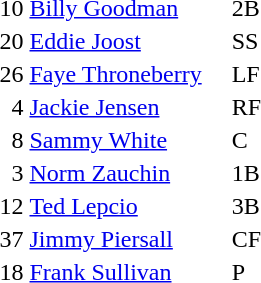<table>
<tr>
<td>10</td>
<td><a href='#'>Billy Goodman</a></td>
<td>2B</td>
</tr>
<tr>
<td>20</td>
<td><a href='#'>Eddie Joost</a></td>
<td>SS</td>
</tr>
<tr>
<td>26</td>
<td><a href='#'>Faye Throneberry</a>    </td>
<td>LF</td>
</tr>
<tr>
<td>  4</td>
<td><a href='#'>Jackie Jensen</a></td>
<td>RF</td>
</tr>
<tr>
<td>  8</td>
<td><a href='#'>Sammy White</a></td>
<td>C</td>
</tr>
<tr>
<td>  3</td>
<td><a href='#'>Norm Zauchin</a></td>
<td>1B</td>
</tr>
<tr>
<td>12</td>
<td><a href='#'>Ted Lepcio</a></td>
<td>3B</td>
</tr>
<tr>
<td>37</td>
<td><a href='#'>Jimmy Piersall</a></td>
<td>CF</td>
</tr>
<tr>
<td>18</td>
<td><a href='#'>Frank Sullivan</a></td>
<td>P</td>
</tr>
<tr>
</tr>
</table>
